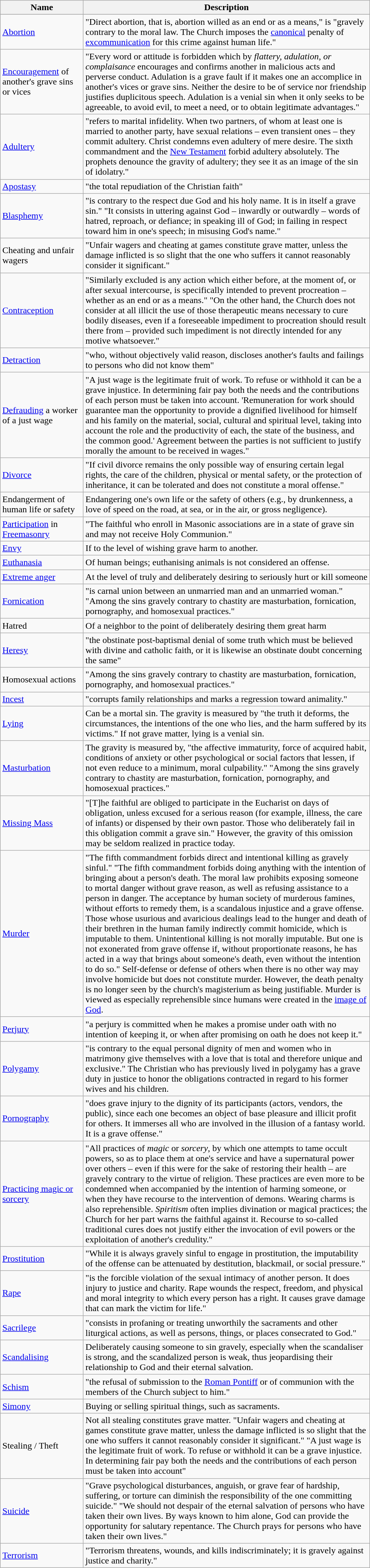<table class="wikitable">
<tr>
<th width=140pt>Name</th>
<th width=500pt>Description</th>
</tr>
<tr>
</tr>
<tr>
<td><a href='#'>Abortion</a></td>
<td>"Direct abortion, that is, abortion willed as an end or as a means," is "gravely contrary to the moral law. The Church imposes the <a href='#'>canonical</a> penalty of <a href='#'>excommunication</a> for this crime against human life."</td>
</tr>
<tr>
<td><a href='#'>Encouragement</a> of another's grave sins or vices</td>
<td>"Every word or attitude is forbidden which by <em>flattery, adulation, or complaisance</em> encourages and confirms another in malicious acts and perverse conduct. Adulation is a grave fault if it makes one an accomplice in another's vices or grave sins. Neither the desire to be of service nor friendship justifies duplicitous speech. Adulation is a venial sin when it only seeks to be agreeable, to avoid evil, to meet a need, or to obtain legitimate advantages."</td>
</tr>
<tr>
<td><a href='#'>Adultery</a></td>
<td>"refers to marital infidelity. When two partners, of whom at least one is married to another party, have sexual relations – even transient ones – they commit adultery. Christ condemns even adultery of mere desire. The sixth commandment and the <a href='#'>New Testament</a> forbid adultery absolutely. The prophets denounce the gravity of adultery; they see it as an image of the sin of idolatry."</td>
</tr>
<tr>
<td><a href='#'>Apostasy</a></td>
<td>"the total repudiation of the Christian faith"</td>
</tr>
<tr>
<td><a href='#'>Blasphemy</a></td>
<td>"is contrary to the respect due God and his holy name. It is in itself a grave sin." "It consists in uttering against God – inwardly or outwardly – words of hatred, reproach, or defiance; in speaking ill of God; in failing in respect toward him in one's speech; in misusing God's name."</td>
</tr>
<tr>
<td>Cheating and unfair wagers</td>
<td>"Unfair wagers and cheating at games constitute grave matter, unless the damage inflicted is so slight that the one who suffers it cannot reasonably consider it significant."</td>
</tr>
<tr>
<td><a href='#'>Contraception</a></td>
<td>"Similarly excluded is any action which either before, at the moment of, or after sexual intercourse, is specifically intended to prevent procreation – whether as an end or as a means." "On the other hand, the Church does not consider at all illicit the use of those therapeutic means necessary to cure bodily diseases, even if a foreseeable impediment to procreation should result there from – provided such impediment is not directly intended for any motive whatsoever."</td>
</tr>
<tr>
<td><a href='#'>Detraction</a></td>
<td>"who, without objectively valid reason, discloses another's faults and failings to persons who did not know them"</td>
</tr>
<tr>
<td><a href='#'>Defrauding</a> a worker of a just wage</td>
<td>"A just wage is the legitimate fruit of work. To refuse or withhold it can be a grave injustice. In determining fair pay both the needs and the contributions of each person must be taken into account. 'Remuneration for work should guarantee man the opportunity to provide a dignified livelihood for himself and his family on the material, social, cultural and spiritual level, taking into account the role and the productivity of each, the state of the business, and the common good.' Agreement between the parties is not sufficient to justify morally the amount to be received in wages."</td>
</tr>
<tr>
<td><a href='#'>Divorce</a></td>
<td>"If civil divorce remains the only possible way of ensuring certain legal rights, the care of the children, physical or mental safety, or the protection of inheritance, it can be tolerated and does not constitute a moral offense."</td>
</tr>
<tr>
<td>Endangerment of human life or safety</td>
<td>Endangering one's own life or the safety of others (e.g., by drunkenness, a love of speed on the road, at sea, or in the air, or gross negligence).</td>
</tr>
<tr>
<td><a href='#'>Participation</a> in <a href='#'>Freemasonry</a></td>
<td>"The faithful who enroll in Masonic associations are in a state of grave sin and may not receive Holy Communion."</td>
</tr>
<tr>
<td><a href='#'>Envy</a></td>
<td>If to the level of wishing grave harm to another.</td>
</tr>
<tr>
<td><a href='#'>Euthanasia</a></td>
<td>Of human beings; euthanising animals is not considered an offense.</td>
</tr>
<tr>
<td><a href='#'>Extreme anger</a></td>
<td>At the level of truly and deliberately desiring to seriously hurt or kill someone</td>
</tr>
<tr>
<td><a href='#'>Fornication</a></td>
<td>"is carnal union between an unmarried man and an unmarried woman." "Among the sins gravely contrary to chastity are masturbation, fornication, pornography, and homosexual practices."</td>
</tr>
<tr>
<td>Hatred</td>
<td>Of a neighbor to the point of deliberately desiring them great harm</td>
</tr>
<tr>
<td><a href='#'>Heresy</a></td>
<td>"the obstinate post-baptismal denial of some truth which must be believed with divine and catholic faith, or it is likewise an obstinate doubt concerning the same"</td>
</tr>
<tr>
<td>Homosexual actions</td>
<td>"Among the sins gravely contrary to chastity are masturbation, fornication, pornography, and homosexual practices."</td>
</tr>
<tr>
<td><a href='#'>Incest</a></td>
<td>"corrupts family relationships and marks a regression toward animality."</td>
</tr>
<tr>
<td><a href='#'>Lying</a></td>
<td>Can be a mortal sin. The gravity is measured by "the truth it deforms, the circumstances, the intentions of the one who lies, and the harm suffered by its victims." If not grave matter, lying is a venial sin.</td>
</tr>
<tr>
<td><a href='#'>Masturbation</a></td>
<td>The gravity is measured by, "the affective immaturity, force of acquired habit, conditions of anxiety or other psychological or social factors that lessen, if not even reduce to a minimum, moral culpability." "Among the sins gravely contrary to chastity are masturbation, fornication, pornography, and homosexual practices."</td>
</tr>
<tr>
<td><a href='#'>Missing Mass</a></td>
<td>"[T]he faithful are obliged to participate in the Eucharist on days of obligation, unless excused for a serious reason (for example, illness, the care of infants) or dispensed by their own pastor. Those who deliberately fail in this obligation commit a grave sin." However, the gravity of this omission may be seldom realized in practice today.</td>
</tr>
<tr>
<td><a href='#'>Murder</a></td>
<td>"The fifth commandment forbids direct and intentional killing as gravely sinful." "The fifth commandment forbids doing anything with the intention of  bringing about a person's death. The moral law prohibits exposing someone to mortal danger without grave reason, as well as refusing assistance to a person in danger. The acceptance by human society of murderous famines, without efforts to remedy them, is a scandalous injustice and a grave offense. Those whose usurious and avaricious dealings lead to the hunger and death of their brethren in the human family indirectly commit homicide, which is imputable to them. Unintentional killing is not morally imputable. But one is not exonerated from grave offense if, without proportionate reasons, he has acted in a way that brings about someone's death, even without the intention to do so." Self-defense or defense of others when there is no other way may involve homicide but does not constitute murder. However, the death penalty is no longer seen by the church's magisterium as being justifiable. Murder is viewed as especially reprehensible since humans were created in the <a href='#'>image of God</a>.</td>
</tr>
<tr>
<td><a href='#'>Perjury</a></td>
<td>"a perjury is committed when he makes a promise under oath with no intention of keeping it, or when after promising on oath he does not keep it."</td>
</tr>
<tr>
<td><a href='#'>Polygamy</a></td>
<td>"is contrary to the equal personal dignity of men and women who in matrimony give themselves with a love that is total and therefore unique and exclusive." The Christian who has previously lived in polygamy has a grave duty in justice to honor the obligations contracted in regard to his former wives and his children.</td>
</tr>
<tr>
<td><a href='#'>Pornography</a></td>
<td>"does grave injury to the dignity of its participants (actors, vendors, the public), since each one becomes an object of base pleasure and illicit profit for others. It immerses all who are involved in the illusion of a fantasy world. It is a grave offense."</td>
</tr>
<tr>
<td><a href='#'>Practicing magic or sorcery</a></td>
<td>"All practices of <em>magic</em> or <em>sorcery</em>, by which one attempts to tame occult powers, so as to place them at one's service and have a supernatural power over others – even if this were for the sake of restoring their health – are gravely contrary to the virtue of religion. These practices are even more to be condemned when accompanied by the intention of harming someone, or when they have recourse to the intervention of demons. Wearing charms is also reprehensible. <em>Spiritism</em> often implies divination or magical practices; the Church for her part warns the faithful against it. Recourse to so-called traditional cures does not justify either the invocation of evil powers or the exploitation of another's credulity."</td>
</tr>
<tr>
<td><a href='#'>Prostitution</a></td>
<td>"While it is always gravely sinful to engage in prostitution, the imputability of the offense can be attenuated by destitution, blackmail, or social pressure."</td>
</tr>
<tr>
<td><a href='#'>Rape</a></td>
<td>"is the forcible violation of the sexual intimacy of another person. It does injury to justice and charity. Rape wounds the respect, freedom, and physical and moral integrity to which every person has a right. It causes grave damage that can mark the victim for life."</td>
</tr>
<tr>
<td><a href='#'>Sacrilege</a></td>
<td>"consists in profaning or treating unworthily the sacraments and other liturgical actions, as well as persons, things, or places consecrated to God."</td>
</tr>
<tr>
<td><a href='#'>Scandalising</a></td>
<td>Deliberately causing someone to sin gravely, especially when the scandaliser is strong, and the scandalized person is weak, thus jeopardising their relationship to God and their eternal salvation.</td>
</tr>
<tr>
<td><a href='#'>Schism</a></td>
<td>"the refusal of submission to the <a href='#'>Roman Pontiff</a> or of communion with the members of the Church subject to him."</td>
</tr>
<tr>
<td><a href='#'>Simony</a></td>
<td>Buying or selling spiritual things, such as sacraments.</td>
</tr>
<tr>
<td>Stealing / Theft</td>
<td>Not all stealing constitutes grave matter. "Unfair wagers and cheating at games constitute grave matter, unless the damage inflicted is so slight that the one who suffers it cannot reasonably consider it significant." "A just wage is the legitimate fruit of work. To refuse or withhold it can be a grave injustice. In determining fair pay both the needs and the contributions of each person must be taken into account"</td>
</tr>
<tr>
<td><a href='#'>Suicide</a></td>
<td>"Grave psychological disturbances, anguish, or grave fear of hardship, suffering, or torture can diminish the responsibility of the one committing suicide." "We should not despair of the eternal salvation of persons who have taken their own lives. By ways known to him alone, God can provide the opportunity for salutary repentance. The Church prays for persons who have taken their own lives."</td>
</tr>
<tr>
<td><a href='#'>Terrorism</a></td>
<td>"Terrorism threatens, wounds, and kills indiscriminately; it is gravely against justice and charity."</td>
</tr>
</table>
